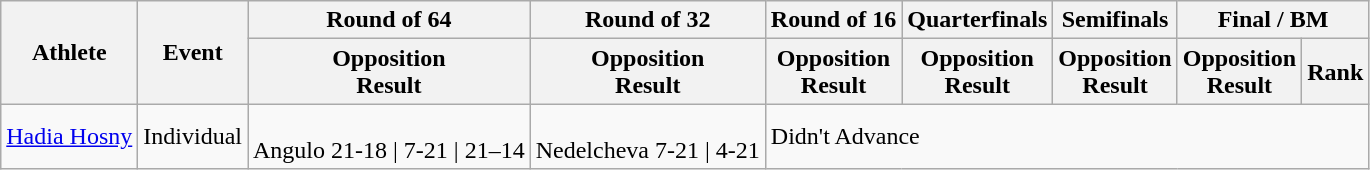<table class="wikitable">
<tr>
<th rowspan="2">Athlete</th>
<th rowspan="2">Event</th>
<th>Round of 64</th>
<th>Round of 32</th>
<th>Round of 16</th>
<th>Quarterfinals</th>
<th>Semifinals</th>
<th colspan="2">Final / <abbr>BM</abbr></th>
</tr>
<tr>
<th>Opposition<br>Result</th>
<th>Opposition<br>Result</th>
<th>Opposition<br>Result</th>
<th>Opposition<br>Result</th>
<th>Opposition<br>Result</th>
<th>Opposition<br>Result</th>
<th>Rank</th>
</tr>
<tr>
<td><a href='#'>Hadia Hosny</a></td>
<td>Individual</td>
<td><br>Angulo
21-18  | 7-21 | 21–14</td>
<td><br>Nedelcheva
7-21 | 4-21</td>
<td colspan="5">Didn't Advance</td>
</tr>
</table>
